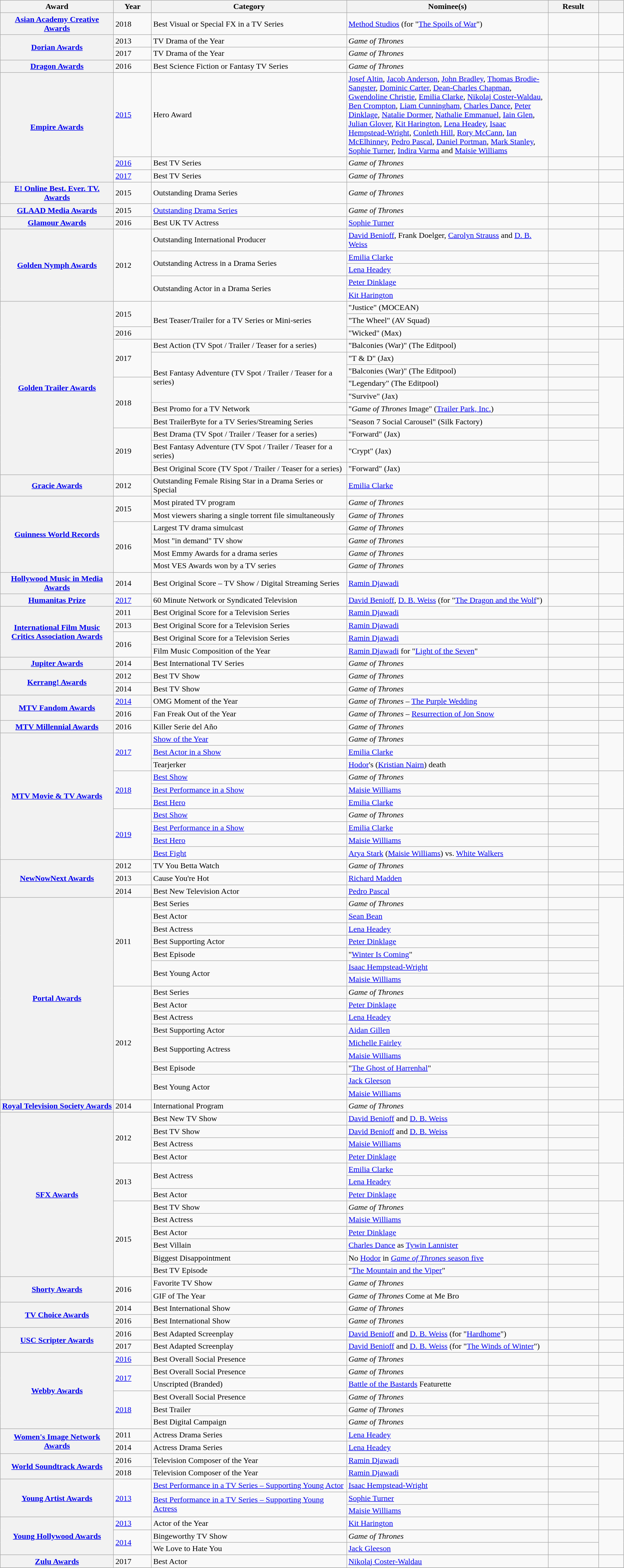<table class="wikitable sortable plainrowheaders" style="width:99%;">
<tr>
<th scope="col" style="width:18%;">Award</th>
<th scope="col" style="width:6%;">Year</th>
<th scope="col" style="width:31%;">Category</th>
<th scope="col" style="width:32%;">Nominee(s)</th>
<th scope="col" style="width:8%;">Result</th>
<th scope="col" style="width:4%;" class="unsortable"></th>
</tr>
<tr>
<th scope="row"><a href='#'>Asian Academy Creative Awards</a></th>
<td>2018</td>
<td>Best Visual or Special FX in a TV Series</td>
<td><a href='#'>Method Studios</a> (for "<a href='#'>The Spoils of War</a>")</td>
<td></td>
<td style="text-align:center;"></td>
</tr>
<tr>
<th scope="row" rowspan="2"><a href='#'>Dorian Awards</a></th>
<td>2013</td>
<td>TV Drama of the Year</td>
<td><em>Game of Thrones</em></td>
<td></td>
<td style="text-align:center;"></td>
</tr>
<tr>
<td>2017</td>
<td>TV Drama of the Year</td>
<td><em>Game of Thrones</em></td>
<td></td>
<td style="text-align:center;"></td>
</tr>
<tr>
<th scope="row" rowspan="1"><a href='#'>Dragon Awards</a></th>
<td>2016</td>
<td>Best Science Fiction or Fantasy TV Series</td>
<td><em>Game of Thrones</em></td>
<td></td>
<td style="text-align:center;"></td>
</tr>
<tr>
<th scope="row"  rowspan="3"><a href='#'>Empire Awards</a></th>
<td><a href='#'>2015</a></td>
<td>Hero Award</td>
<td data-sort-value="Altin, Josef"><a href='#'>Josef Altin</a>, <a href='#'>Jacob Anderson</a>, <a href='#'>John Bradley</a>, <a href='#'>Thomas Brodie-Sangster</a>, <a href='#'>Dominic Carter</a>, <a href='#'>Dean-Charles Chapman</a>, <a href='#'>Gwendoline Christie</a>, <a href='#'>Emilia Clarke</a>, <a href='#'>Nikolaj Coster-Waldau</a>, <a href='#'>Ben Crompton</a>, <a href='#'>Liam Cunningham</a>, <a href='#'>Charles Dance</a>, <a href='#'>Peter Dinklage</a>, <a href='#'>Natalie Dormer</a>, <a href='#'>Nathalie Emmanuel</a>, <a href='#'>Iain Glen</a>, <a href='#'>Julian Glover</a>, <a href='#'>Kit Harington</a>, <a href='#'>Lena Headey</a>, <a href='#'>Isaac Hempstead-Wright</a>, <a href='#'>Conleth Hill</a>, <a href='#'>Rory McCann</a>, <a href='#'>Ian McElhinney</a>, <a href='#'>Pedro Pascal</a>, <a href='#'>Daniel Portman</a>, <a href='#'>Mark Stanley</a>, <a href='#'>Sophie Turner</a>, <a href='#'>Indira Varma</a> and <a href='#'>Maisie Williams</a></td>
<td></td>
<td style="text-align:center;"></td>
</tr>
<tr>
<td><a href='#'>2016</a></td>
<td>Best TV Series</td>
<td><em>Game of Thrones</em></td>
<td></td>
<td style="text-align:center;"></td>
</tr>
<tr>
<td><a href='#'>2017</a></td>
<td>Best TV Series</td>
<td><em>Game of Thrones</em></td>
<td></td>
<td style="text-align:center;"></td>
</tr>
<tr>
<th scope="row" rowspan="1"><a href='#'>E! Online Best. Ever. TV. Awards</a></th>
<td>2015</td>
<td>Outstanding Drama Series</td>
<td><em>Game of Thrones</em></td>
<td></td>
<td style="text-align:center;"></td>
</tr>
<tr>
<th scope="row" rowspan="1"><a href='#'>GLAAD Media Awards</a></th>
<td>2015</td>
<td><a href='#'>Outstanding Drama Series</a></td>
<td><em>Game of Thrones</em></td>
<td></td>
<td style="text-align:center;"></td>
</tr>
<tr>
<th scope="row" rowspan="1"><a href='#'>Glamour Awards</a></th>
<td>2016</td>
<td>Best UK TV Actress</td>
<td data-sort-value="Turner, Sophie"><a href='#'>Sophie Turner</a></td>
<td></td>
<td style="text-align:center;"></td>
</tr>
<tr>
<th scope="row" rowspan="5"><a href='#'>Golden Nymph Awards</a></th>
<td rowspan="5">2012</td>
<td>Outstanding International Producer</td>
<td data-sort-value="Benioff, David"><a href='#'>David Benioff</a>, Frank Doelger, <a href='#'>Carolyn Strauss</a> and <a href='#'>D. B. Weiss</a></td>
<td></td>
<td style="text-align:center;"></td>
</tr>
<tr>
<td rowspan="2">Outstanding Actress in a Drama Series</td>
<td data-sort-value="Clarke, Emilia"><a href='#'>Emilia Clarke</a></td>
<td></td>
<td rowspan="4" style="text-align:center;"></td>
</tr>
<tr>
<td data-sort-value="Headey, Lena"><a href='#'>Lena Headey</a></td>
<td></td>
</tr>
<tr>
<td rowspan="2">Outstanding Actor in a Drama Series</td>
<td data-sort-value="Dinklage, Peter"><a href='#'>Peter Dinklage</a></td>
<td></td>
</tr>
<tr>
<td data-sort-value="Harington, Kit"><a href='#'>Kit Harington</a></td>
<td></td>
</tr>
<tr>
<th scope="row" rowspan="13"><a href='#'>Golden Trailer Awards</a></th>
<td rowspan="2">2015</td>
<td rowspan="3">Best Teaser/Trailer for a TV Series or Mini-series</td>
<td>"Justice" (MOCEAN)</td>
<td></td>
<td rowspan="2" style="text-align:center;"><br></td>
</tr>
<tr>
<td>"The Wheel" (AV Squad)</td>
<td></td>
</tr>
<tr>
<td>2016</td>
<td>"Wicked" (Max)</td>
<td></td>
<td style="text-align:center;"><br></td>
</tr>
<tr>
<td rowspan="3">2017</td>
<td>Best Action (TV Spot / Trailer / Teaser for a series)</td>
<td>"Balconies (War)" (The Editpool)</td>
<td></td>
<td rowspan="3" style="text-align:center;"><br></td>
</tr>
<tr>
<td rowspan="4">Best Fantasy Adventure (TV Spot / Trailer / Teaser for a series)</td>
<td>"T & D" (Jax)</td>
<td></td>
</tr>
<tr>
<td>"Balconies (War)" (The Editpool)</td>
<td></td>
</tr>
<tr>
<td rowspan="4">2018</td>
<td>"Legendary" (The Editpool)</td>
<td></td>
<td rowspan="4" style="text-align:center;"><br></td>
</tr>
<tr>
<td>"Survive" (Jax)</td>
<td></td>
</tr>
<tr>
<td>Best Promo for a TV Network</td>
<td>"<em>Game of Thrones</em> Image" (<a href='#'>Trailer Park, Inc.</a>)</td>
<td></td>
</tr>
<tr>
<td>Best TrailerByte for a TV Series/Streaming Series</td>
<td>"Season 7 Social Carousel" (Silk Factory)</td>
<td></td>
</tr>
<tr>
<td rowspan="3">2019</td>
<td>Best Drama (TV Spot / Trailer / Teaser for a series)</td>
<td>"Forward" (Jax)</td>
<td></td>
<td rowspan="3" style="text-align:center;"><br></td>
</tr>
<tr>
<td>Best Fantasy Adventure (TV Spot / Trailer / Teaser for a series)</td>
<td>"Crypt" (Jax)</td>
<td></td>
</tr>
<tr>
<td>Best Original Score (TV Spot / Trailer / Teaser for a series)</td>
<td>"Forward" (Jax)</td>
<td></td>
</tr>
<tr>
<th scope="row" rowspan="1"><a href='#'>Gracie Awards</a></th>
<td>2012</td>
<td>Outstanding Female Rising Star in a Drama Series or Special</td>
<td data-sort-value="Clarke, Emilia"><a href='#'>Emilia Clarke</a></td>
<td></td>
<td style="text-align:center;"></td>
</tr>
<tr>
<th scope="row" rowspan="6"><a href='#'>Guinness World Records</a></th>
<td rowspan="2">2015</td>
<td>Most pirated TV program</td>
<td><em>Game of Thrones</em></td>
<td></td>
<td style="text-align:center;"></td>
</tr>
<tr>
<td>Most viewers sharing a single torrent file simultaneously</td>
<td><em>Game of Thrones</em></td>
<td></td>
<td style="text-align:center;"></td>
</tr>
<tr>
<td rowspan="4">2016</td>
<td>Largest TV drama simulcast</td>
<td><em>Game of Thrones</em></td>
<td></td>
<td style="text-align:center;"></td>
</tr>
<tr>
<td>Most "in demand" TV show</td>
<td><em>Game of Thrones</em></td>
<td></td>
<td style="text-align:center;" rowspan="3"></td>
</tr>
<tr>
<td>Most Emmy Awards for a drama series</td>
<td><em>Game of Thrones</em></td>
<td></td>
</tr>
<tr>
<td>Most VES Awards won by a TV series</td>
<td><em>Game of Thrones</em></td>
<td></td>
</tr>
<tr>
<th scope="row" rowspan="1"><a href='#'>Hollywood Music in Media Awards</a></th>
<td>2014</td>
<td>Best Original Score – TV Show / Digital Streaming Series</td>
<td data-sort-value="Djawadi, Ramin"><a href='#'>Ramin Djawadi</a></td>
<td></td>
<td style="text-align:center;"><br></td>
</tr>
<tr>
<th scope="row" rowspan="1"><a href='#'>Humanitas Prize</a></th>
<td><a href='#'>2017</a></td>
<td>60 Minute Network or Syndicated Television</td>
<td data-sort-value="Benioff, David"><a href='#'>David Benioff</a>, <a href='#'>D. B. Weiss</a> (for "<a href='#'>The Dragon and the Wolf</a>")</td>
<td></td>
<td style="text-align:center;"></td>
</tr>
<tr>
<th scope="row" rowspan="4"><a href='#'>International Film Music Critics Association Awards</a></th>
<td>2011</td>
<td>Best Original Score for a Television Series</td>
<td data-sort-value="Djawadi, Ramin"><a href='#'>Ramin Djawadi</a></td>
<td></td>
<td style="text-align:center;"></td>
</tr>
<tr>
<td>2013</td>
<td>Best Original Score for a Television Series</td>
<td data-sort-value="Djawadi, Ramin"><a href='#'>Ramin Djawadi</a></td>
<td></td>
<td style="text-align:center;"></td>
</tr>
<tr>
<td rowspan="2">2016</td>
<td>Best Original Score for a Television Series</td>
<td data-sort-value="Djawadi, Ramin"><a href='#'>Ramin Djawadi</a></td>
<td></td>
<td style="text-align:center;"></td>
</tr>
<tr>
<td>Film Music Composition of the Year</td>
<td data-sort-value="Djawadi, Ramin"><a href='#'>Ramin Djawadi</a> for "<a href='#'>Light of the Seven</a>"</td>
<td></td>
<td style="text-align:center;"></td>
</tr>
<tr>
<th scope="row" rowspan="1"><a href='#'>Jupiter Awards</a></th>
<td>2014</td>
<td>Best International TV Series</td>
<td><em>Game of Thrones</em></td>
<td></td>
<td style="text-align:center;"></td>
</tr>
<tr>
<th scope="row" rowspan="2"><a href='#'>Kerrang! Awards</a></th>
<td>2012</td>
<td>Best TV Show</td>
<td><em>Game of Thrones</em></td>
<td></td>
<td style="text-align:center;"></td>
</tr>
<tr>
<td>2014</td>
<td>Best TV Show</td>
<td><em>Game of Thrones</em></td>
<td></td>
<td style="text-align:center;"></td>
</tr>
<tr>
<th scope="row" rowspan="2"><a href='#'>MTV Fandom Awards</a></th>
<td><a href='#'>2014</a></td>
<td>OMG Moment of the Year</td>
<td data-sort-value="Purple Wedding"><em>Game of Thrones</em> – <a href='#'>The Purple Wedding</a></td>
<td></td>
<td style="text-align:center;"></td>
</tr>
<tr>
<td>2016</td>
<td>Fan Freak Out of the Year</td>
<td data-sort-value="Resurrection of Jon Snow"><em>Game of Thrones</em> – <a href='#'>Resurrection of Jon Snow</a></td>
<td></td>
<td style="text-align:center;"></td>
</tr>
<tr>
<th scope="row" rowspan="1"><a href='#'>MTV Millennial Awards</a></th>
<td>2016</td>
<td>Killer Serie del Año</td>
<td><em>Game of Thrones</em></td>
<td></td>
<td style="text-align:center;"></td>
</tr>
<tr>
<th scope="row" rowspan="10"><a href='#'>MTV Movie & TV Awards</a></th>
<td rowspan="3"><a href='#'>2017</a></td>
<td><a href='#'>Show of the Year</a></td>
<td><em>Game of Thrones</em></td>
<td></td>
<td style="text-align:center;" rowspan="3"></td>
</tr>
<tr>
<td><a href='#'>Best Actor in a Show</a></td>
<td data-sort-value="Clarke, Emilia"><a href='#'>Emilia Clarke</a></td>
<td></td>
</tr>
<tr>
<td>Tearjerker</td>
<td data-sort-value="Hodor's death"><a href='#'>Hodor</a>'s (<a href='#'>Kristian Nairn</a>) death</td>
<td></td>
</tr>
<tr>
<td rowspan="3"><a href='#'>2018</a></td>
<td><a href='#'>Best Show</a></td>
<td><em>Game of Thrones</em></td>
<td></td>
<td style="text-align:center;" rowspan="3"></td>
</tr>
<tr>
<td><a href='#'>Best Performance in a Show</a></td>
<td data-sort-value="Williams, Maisie"><a href='#'>Maisie Williams</a></td>
<td></td>
</tr>
<tr>
<td><a href='#'>Best Hero</a></td>
<td data-sort-value="Clarke, Emilia"><a href='#'>Emilia Clarke</a></td>
<td></td>
</tr>
<tr>
<td rowspan="4"><a href='#'>2019</a></td>
<td><a href='#'>Best Show</a></td>
<td><em>Game of Thrones</em></td>
<td></td>
<td style="text-align:center;" rowspan="4"></td>
</tr>
<tr>
<td><a href='#'>Best Performance in a Show</a></td>
<td data-sort-value="Clarke, Emilia"><a href='#'>Emilia Clarke</a></td>
<td></td>
</tr>
<tr>
<td><a href='#'>Best Hero</a></td>
<td data-sort-value="Williams, Maisie"><a href='#'>Maisie Williams</a></td>
<td></td>
</tr>
<tr>
<td><a href='#'>Best Fight</a></td>
<td data-sort-value="Stark, Arya"><a href='#'>Arya Stark</a> (<a href='#'>Maisie Williams</a>) vs. <a href='#'>White Walkers</a></td>
<td></td>
</tr>
<tr>
<th scope="row" rowspan="3"><a href='#'>NewNowNext Awards</a></th>
<td rowspan="1">2012</td>
<td>TV You Betta Watch</td>
<td><em>Game of Thrones</em></td>
<td></td>
<td style="text-align:center;"></td>
</tr>
<tr>
<td>2013</td>
<td>Cause You're Hot</td>
<td data-sort-value="Madden, Richard"><a href='#'>Richard Madden</a></td>
<td></td>
<td style="text-align:center;"></td>
</tr>
<tr>
<td>2014</td>
<td>Best New Television Actor</td>
<td data-sort-value="Pascal, Pedro"><a href='#'>Pedro Pascal</a></td>
<td></td>
<td style="text-align:center;"></td>
</tr>
<tr>
<th scope="row" rowspan="16"><a href='#'>Portal Awards</a></th>
<td rowspan="7">2011</td>
<td>Best Series</td>
<td><em>Game of Thrones</em></td>
<td></td>
<td rowspan="7" style="text-align:center;"></td>
</tr>
<tr>
<td>Best Actor</td>
<td data-sort-value="Bean, Sean"><a href='#'>Sean Bean</a></td>
<td></td>
</tr>
<tr>
<td>Best Actress</td>
<td data-sort-value="Headey, Lena"><a href='#'>Lena Headey</a></td>
<td></td>
</tr>
<tr>
<td>Best Supporting Actor</td>
<td data-sort-value="Dinklage, Peter"><a href='#'>Peter Dinklage</a></td>
<td></td>
</tr>
<tr>
<td>Best Episode</td>
<td data-sort-value="Winter is Coming">"<a href='#'>Winter Is Coming</a>"</td>
<td></td>
</tr>
<tr>
<td rowspan="2">Best Young Actor</td>
<td data-sort-value="Hempstead-Wright, Isaac"><a href='#'>Isaac Hempstead-Wright</a></td>
<td></td>
</tr>
<tr>
<td data-sort-value="Williams, Maisie"><a href='#'>Maisie Williams</a></td>
<td></td>
</tr>
<tr>
<td rowspan="9">2012</td>
<td>Best Series</td>
<td><em>Game of Thrones</em></td>
<td></td>
<td rowspan="9" style="text-align:center;"></td>
</tr>
<tr>
<td>Best Actor</td>
<td data-sort-value="Dinklage, Peter"><a href='#'>Peter Dinklage</a></td>
<td></td>
</tr>
<tr>
<td>Best Actress</td>
<td data-sort-value="Headey, Lena"><a href='#'>Lena Headey</a></td>
<td></td>
</tr>
<tr>
<td>Best Supporting Actor</td>
<td data-sort-value="Gillen, Aidan"><a href='#'>Aidan Gillen</a></td>
<td></td>
</tr>
<tr>
<td rowspan="2">Best Supporting Actress</td>
<td data-sort-value="Fairley, Michelle"><a href='#'>Michelle Fairley</a></td>
<td></td>
</tr>
<tr>
<td data-sort-value="Williams, Maisie"><a href='#'>Maisie Williams</a></td>
<td></td>
</tr>
<tr>
<td>Best Episode</td>
<td data-sort-value="Ghost of Harrenhal">"<a href='#'>The Ghost of Harrenhal</a>"</td>
<td></td>
</tr>
<tr>
<td rowspan="2">Best Young Actor</td>
<td data-sort-value="Gleeson, Jack"><a href='#'>Jack Gleeson</a></td>
<td></td>
</tr>
<tr>
<td data-sort-value="Williams, Maisie"><a href='#'>Maisie Williams</a></td>
<td></td>
</tr>
<tr>
<th scope="row" rowspan="1"><a href='#'>Royal Television Society Awards</a></th>
<td>2014</td>
<td>International Program</td>
<td><em>Game of Thrones</em></td>
<td></td>
<td style="text-align:center;"></td>
</tr>
<tr>
<th scope="row" rowspan="13"><a href='#'>SFX Awards</a></th>
<td rowspan="4">2012</td>
<td>Best New TV Show</td>
<td data-sort-value="Benioff, David"><a href='#'>David Benioff</a> and <a href='#'>D. B. Weiss</a></td>
<td></td>
<td rowspan="4" style="text-align:center;"></td>
</tr>
<tr>
<td>Best TV Show</td>
<td data-sort-value="Benioff, David"><a href='#'>David Benioff</a> and <a href='#'>D. B. Weiss</a></td>
<td></td>
</tr>
<tr>
<td>Best Actress</td>
<td data-sort-value="Williams, Maisie"><a href='#'>Maisie Williams</a></td>
<td></td>
</tr>
<tr>
<td>Best Actor</td>
<td data-sort-value="Dinklage, Peter"><a href='#'>Peter Dinklage</a></td>
<td></td>
</tr>
<tr>
<td rowspan="3">2013</td>
<td rowspan="2">Best Actress</td>
<td data-sort-value="Clarke, Emilia"><a href='#'>Emilia Clarke</a></td>
<td></td>
<td rowspan="3" style="text-align:center;"></td>
</tr>
<tr>
<td data-sort-value="Headey, Lena"><a href='#'>Lena Headey</a></td>
<td></td>
</tr>
<tr>
<td>Best Actor</td>
<td data-sort-value="Dinklage, Peter"><a href='#'>Peter Dinklage</a></td>
<td></td>
</tr>
<tr>
<td rowspan="6">2015</td>
<td>Best TV Show</td>
<td><em>Game of Thrones</em></td>
<td></td>
<td rowspan="6" style="text-align:center;"></td>
</tr>
<tr>
<td>Best Actress</td>
<td data-sort-value="Williams, Maisie"><a href='#'>Maisie Williams</a></td>
<td></td>
</tr>
<tr>
<td>Best Actor</td>
<td data-sort-value="Dinklage, Peter"><a href='#'>Peter Dinklage</a></td>
<td></td>
</tr>
<tr>
<td>Best Villain</td>
<td data-sort-value="Dance, Charles"><a href='#'>Charles Dance</a> as <a href='#'>Tywin Lannister</a></td>
<td></td>
</tr>
<tr>
<td>Biggest Disappointment</td>
<td data-sort-value="No Hodor in Game of Thrones season five">No <a href='#'>Hodor</a> in <a href='#'><em>Game of Thrones</em> season five</a></td>
<td></td>
</tr>
<tr>
<td>Best TV Episode</td>
<td data-sort-value="Mountain and the Viper">"<a href='#'>The Mountain and the Viper</a>"</td>
<td></td>
</tr>
<tr>
<th scope="row" rowspan="2"><a href='#'>Shorty Awards</a></th>
<td rowspan="2">2016</td>
<td>Favorite TV Show</td>
<td><em>Game of Thrones</em></td>
<td></td>
<td rowspan="2" style="text-align:center;"><br></td>
</tr>
<tr>
<td>GIF of The Year</td>
<td data-sort-value="Game of Thrones Come at Me Bro"><em>Game of Thrones</em> Come at Me Bro</td>
<td></td>
</tr>
<tr>
<th scope="row" rowspan="2"><a href='#'>TV Choice Awards</a></th>
<td>2014</td>
<td>Best International Show</td>
<td><em>Game of Thrones</em></td>
<td></td>
<td style="text-align:center;"></td>
</tr>
<tr>
<td>2016</td>
<td>Best International Show</td>
<td><em>Game of Thrones</em></td>
<td></td>
<td style="text-align:center;"></td>
</tr>
<tr>
<th scope="row" rowspan="2"><a href='#'>USC Scripter Awards</a></th>
<td>2016</td>
<td>Best Adapted Screenplay</td>
<td data-sort-value="Benioff, David"><a href='#'>David Benioff</a> and <a href='#'>D. B. Weiss</a> (for "<a href='#'>Hardhome</a>")</td>
<td></td>
<td style="text-align:center;"></td>
</tr>
<tr>
<td>2017</td>
<td>Best Adapted Screenplay</td>
<td data-sort-value="Benioff, David"><a href='#'>David Benioff</a> and <a href='#'>D. B. Weiss</a> (for "<a href='#'>The Winds of Winter</a>")</td>
<td></td>
<td style="text-align:center;"></td>
</tr>
<tr>
<th scope="row" rowspan="6"><a href='#'>Webby Awards</a></th>
<td><a href='#'>2016</a></td>
<td>Best Overall Social Presence</td>
<td><em>Game of Thrones</em></td>
<td></td>
<td style="text-align:center;"></td>
</tr>
<tr>
<td rowspan="2"><a href='#'>2017</a></td>
<td>Best Overall Social Presence</td>
<td><em>Game of Thrones</em></td>
<td></td>
<td style="text-align:center;"></td>
</tr>
<tr>
<td>Unscripted (Branded)</td>
<td data-sort-value="Battle of the Bastards Featurette"><a href='#'>Battle of the Bastards</a> Featurette</td>
<td></td>
<td style="text-align:center;"></td>
</tr>
<tr>
<td rowspan="3"><a href='#'>2018</a></td>
<td>Best Overall Social Presence</td>
<td><em>Game of Thrones</em></td>
<td></td>
<td rowspan="3" style="text-align:center;"></td>
</tr>
<tr>
<td>Best Trailer</td>
<td><em>Game of Thrones</em></td>
<td></td>
</tr>
<tr>
<td>Best Digital Campaign</td>
<td><em>Game of Thrones</em></td>
<td></td>
</tr>
<tr>
<th scope="row" rowspan="2"><a href='#'>Women's Image Network Awards</a></th>
<td>2011</td>
<td>Actress Drama Series</td>
<td data-sort-value="Headey, Lena"><a href='#'>Lena Headey</a></td>
<td></td>
<td style="text-align:center;"></td>
</tr>
<tr>
<td>2014</td>
<td>Actress Drama Series</td>
<td data-sort-value="Headey, Lena"><a href='#'>Lena Headey</a></td>
<td></td>
<td style="text-align:center;"></td>
</tr>
<tr>
<th scope="row" rowspan="2"><a href='#'>World Soundtrack Awards</a></th>
<td>2016</td>
<td>Television Composer of the Year</td>
<td data-sort-value="Djawadi, Ramin"><a href='#'>Ramin Djawadi</a></td>
<td></td>
<td rowspan="2" style="text-align:center;"></td>
</tr>
<tr>
<td>2018</td>
<td>Television Composer of the Year</td>
<td data-sort-value="Djawadi, Ramin"><a href='#'>Ramin Djawadi</a></td>
<td></td>
</tr>
<tr>
<th scope="row" rowspan="3"><a href='#'>Young Artist Awards</a></th>
<td rowspan="3"><a href='#'>2013</a></td>
<td><a href='#'>Best Performance in a TV Series – Supporting Young Actor</a></td>
<td data-sort-value="Hempstead-Wright, Isaac"><a href='#'>Isaac Hempstead-Wright</a></td>
<td></td>
<td rowspan="3" style="text-align:center;"></td>
</tr>
<tr>
<td rowspan="2"><a href='#'>Best Performance in a TV Series – Supporting Young Actress</a></td>
<td data-sort-value="Turner, Sophie"><a href='#'>Sophie Turner</a></td>
<td></td>
</tr>
<tr>
<td data-sort-value="Williams, Maisie"><a href='#'>Maisie Williams</a></td>
<td></td>
</tr>
<tr>
<th scope="row" rowspan="3"><a href='#'>Young Hollywood Awards</a></th>
<td><a href='#'>2013</a></td>
<td>Actor of the Year</td>
<td data-sort-value="Harington, Kit"><a href='#'>Kit Harington</a></td>
<td></td>
<td style="text-align:center;"></td>
</tr>
<tr>
<td rowspan="2"><a href='#'>2014</a></td>
<td>Bingeworthy TV Show</td>
<td><em>Game of Thrones</em></td>
<td></td>
<td rowspan="2" style="text-align:center;"></td>
</tr>
<tr>
<td>We Love to Hate You</td>
<td data-sort-value="Gleeson, Jack"><a href='#'>Jack Gleeson</a></td>
<td></td>
</tr>
<tr>
<th scope="row" rowspan="1"><a href='#'>Zulu Awards</a></th>
<td>2017</td>
<td>Best Actor</td>
<td data-sort-value="Coster-Waldau, Nikolaj"><a href='#'>Nikolaj Coster-Waldau</a></td>
<td></td>
<td style="text-align:center;"></td>
</tr>
<tr>
</tr>
</table>
